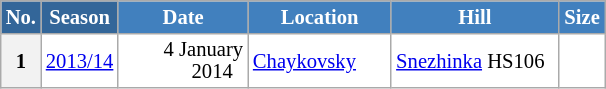<table class="wikitable sortable" style="font-size:86%; line-height:15px; text-align:left; border:grey solid 1px; border-collapse:collapse; background:#ffffff;">
<tr style="background:#efefef;">
<th style="background-color:#369; color:white; width:10px;">No.</th>
<th style="background-color:#369; color:white;  width:30px;">Season</th>
<th style="background-color:#4180be; color:white; width:80px;">Date</th>
<th style="background-color:#4180be; color:white; width:89px;">Location</th>
<th style="background-color:#4180be; color:white; width:105px;">Hill</th>
<th style="background-color:#4180be; color:white; width:25px;">Size</th>
</tr>
<tr>
<th scope=row style="text-align:center;">1</th>
<td align=center><a href='#'>2013/14</a></td>
<td align=right>4 January 2014  </td>
<td> <a href='#'>Chaykovsky</a></td>
<td><a href='#'>Snezhinka</a> HS106</td>
<td align=center></td>
</tr>
</table>
